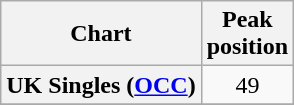<table class="wikitable plainrowheaders sortable" style="text-align:center;" border="1">
<tr>
<th scope="col">Chart</th>
<th scope="col">Peak<br>position</th>
</tr>
<tr>
<th scope="row">UK Singles (<a href='#'>OCC</a>)</th>
<td>49</td>
</tr>
<tr>
</tr>
</table>
